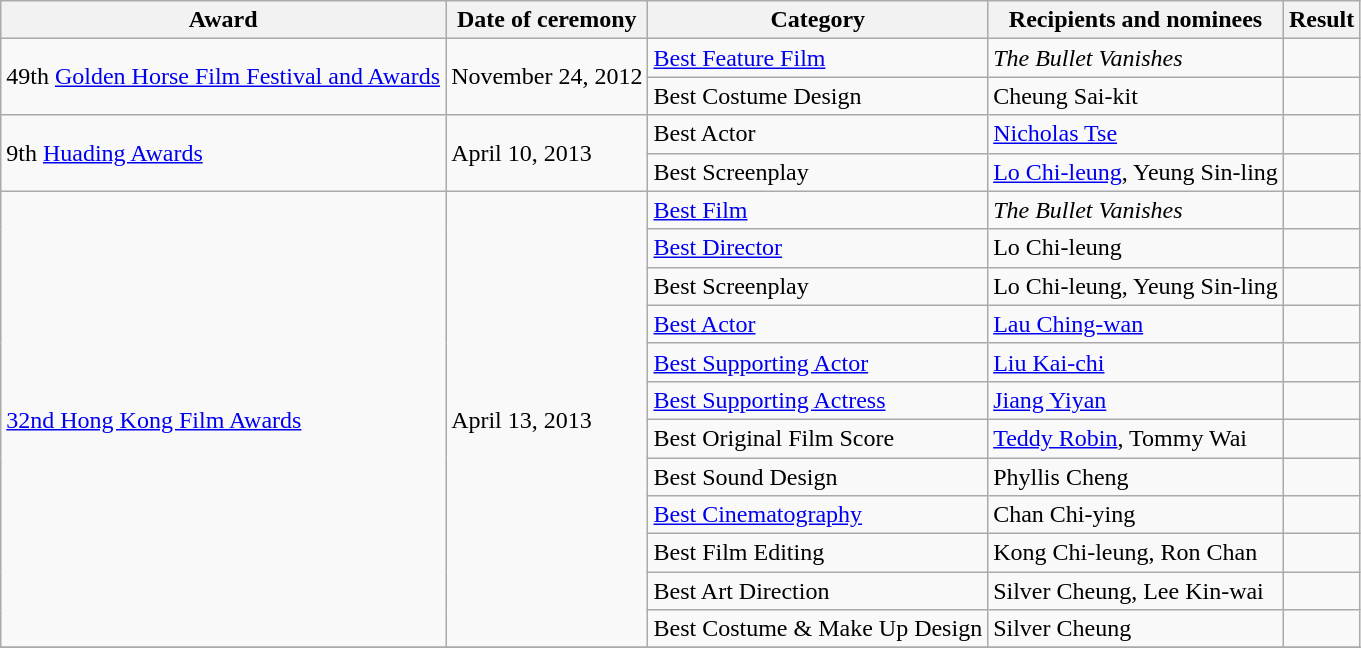<table class="wikitable">
<tr>
<th>Award</th>
<th>Date of ceremony</th>
<th>Category</th>
<th>Recipients and nominees</th>
<th>Result</th>
</tr>
<tr>
<td rowspan="2">49th <a href='#'>Golden Horse Film Festival and Awards</a></td>
<td rowspan="2">November 24, 2012</td>
<td><a href='#'>Best Feature Film</a></td>
<td><em>The Bullet Vanishes</em></td>
<td></td>
</tr>
<tr>
<td>Best Costume Design</td>
<td>Cheung Sai-kit</td>
<td></td>
</tr>
<tr>
<td rowspan="2">9th <a href='#'>Huading Awards</a></td>
<td rowspan="2">April 10, 2013</td>
<td>Best Actor</td>
<td><a href='#'>Nicholas Tse</a></td>
<td></td>
</tr>
<tr>
<td>Best Screenplay</td>
<td><a href='#'>Lo Chi-leung</a>, Yeung Sin-ling</td>
<td></td>
</tr>
<tr>
<td rowspan="12"><a href='#'>32nd Hong Kong Film Awards</a></td>
<td rowspan="12">April 13, 2013</td>
<td><a href='#'>Best Film</a></td>
<td><em>The Bullet Vanishes</em></td>
<td></td>
</tr>
<tr>
<td><a href='#'>Best Director</a></td>
<td>Lo Chi-leung</td>
<td></td>
</tr>
<tr>
<td>Best Screenplay</td>
<td>Lo Chi-leung, Yeung Sin-ling</td>
<td></td>
</tr>
<tr>
<td><a href='#'>Best Actor</a></td>
<td><a href='#'>Lau Ching-wan</a></td>
<td></td>
</tr>
<tr>
<td><a href='#'>Best Supporting Actor</a></td>
<td><a href='#'>Liu Kai-chi</a></td>
<td></td>
</tr>
<tr>
<td><a href='#'>Best Supporting Actress</a></td>
<td><a href='#'>Jiang Yiyan</a></td>
<td></td>
</tr>
<tr>
<td>Best Original Film Score</td>
<td><a href='#'>Teddy Robin</a>, Tommy Wai</td>
<td></td>
</tr>
<tr>
<td>Best Sound Design</td>
<td>Phyllis Cheng</td>
<td></td>
</tr>
<tr>
<td><a href='#'>Best Cinematography</a></td>
<td>Chan Chi-ying</td>
<td></td>
</tr>
<tr>
<td>Best Film Editing</td>
<td>Kong Chi-leung, Ron Chan</td>
<td></td>
</tr>
<tr>
<td>Best Art Direction</td>
<td>Silver Cheung, Lee Kin-wai</td>
<td></td>
</tr>
<tr>
<td>Best Costume & Make Up Design</td>
<td>Silver Cheung</td>
<td></td>
</tr>
<tr>
</tr>
</table>
